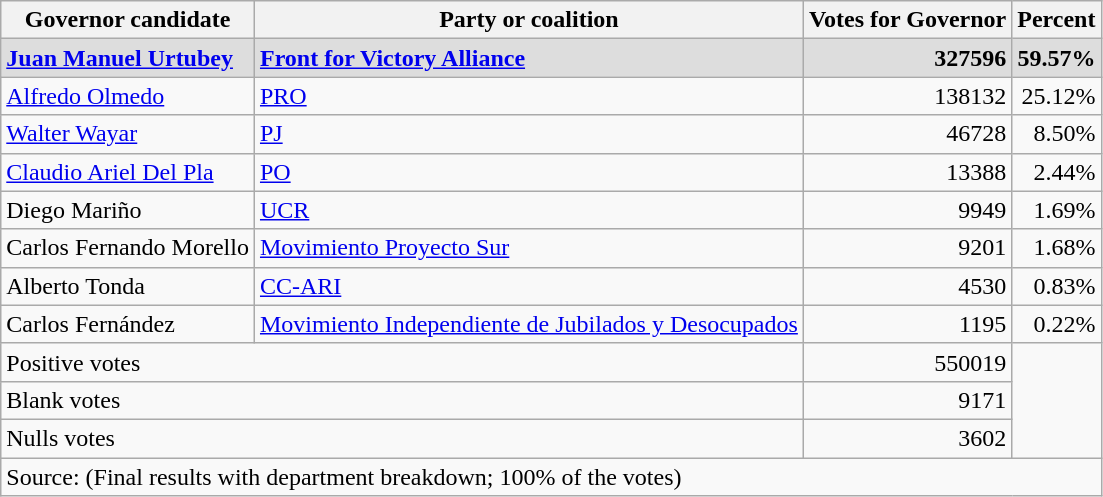<table class="wikitable" style="text-align:left">
<tr>
<th>Governor candidate</th>
<th>Party or coalition</th>
<th>Votes for Governor</th>
<th>Percent</th>
</tr>
<tr style="background:#DDDDDD; font-weight:bold;">
<td><a href='#'>Juan Manuel Urtubey</a></td>
<td><a href='#'>Front for Victory Alliance</a></td>
<td align=right>327596</td>
<td align=right>59.57%</td>
</tr>
<tr>
<td><a href='#'>Alfredo Olmedo</a></td>
<td><a href='#'>PRO</a></td>
<td align=right>138132</td>
<td align=right>25.12%</td>
</tr>
<tr>
<td><a href='#'>Walter Wayar</a></td>
<td><a href='#'>PJ</a></td>
<td align=right>46728</td>
<td align=right>8.50%</td>
</tr>
<tr>
<td><a href='#'>Claudio Ariel Del Pla</a></td>
<td><a href='#'>PO</a></td>
<td align=right>13388</td>
<td align=right>2.44%</td>
</tr>
<tr>
<td>Diego Mariño</td>
<td><a href='#'>UCR</a></td>
<td align=right>9949</td>
<td align=right>1.69%</td>
</tr>
<tr>
<td>Carlos Fernando Morello</td>
<td><a href='#'>Movimiento Proyecto Sur</a></td>
<td align=right>9201</td>
<td align=right>1.68%</td>
</tr>
<tr>
<td>Alberto Tonda</td>
<td><a href='#'>CC-ARI</a></td>
<td align=right>4530</td>
<td align=right>0.83%</td>
</tr>
<tr>
<td>Carlos Fernández</td>
<td><a href='#'>Movimiento Independiente de Jubilados y Desocupados</a></td>
<td align=right>1195</td>
<td align=right>0.22%</td>
</tr>
<tr>
<td colspan=2>Positive votes</td>
<td align=right>550019</td>
<td rowspan=3></td>
</tr>
<tr>
<td colspan=2>Blank votes</td>
<td align=right>9171</td>
</tr>
<tr>
<td colspan=2>Nulls votes</td>
<td align=right>3602</td>
</tr>
<tr>
<td align=left colspan=6>Source:  (Final results with department breakdown; 100% of the votes)</td>
</tr>
</table>
